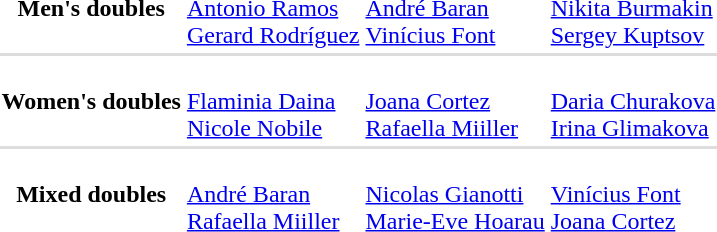<table>
<tr>
<th scope="row">Men's doubles</th>
<td><br><a href='#'>Antonio Ramos</a><br><a href='#'>Gerard Rodríguez</a></td>
<td><br><a href='#'>André Baran</a><br><a href='#'>Vinícius Font</a></td>
<td><br><a href='#'>Nikita Burmakin</a><br><a href='#'>Sergey Kuptsov</a></td>
</tr>
<tr bgcolor=#DDDDDD>
<td colspan=4></td>
</tr>
<tr>
<th scope="row">Women's doubles</th>
<td><br><a href='#'>Flaminia Daina</a><br><a href='#'>Nicole Nobile</a></td>
<td><br><a href='#'>Joana Cortez</a><br><a href='#'>Rafaella Miiller</a></td>
<td><br><a href='#'>Daria Churakova</a><br><a href='#'>Irina Glimakova</a></td>
</tr>
<tr bgcolor=#DDDDDD>
<td colspan=4></td>
</tr>
<tr>
<th scope="row">Mixed doubles</th>
<td><br><a href='#'>André Baran</a><br><a href='#'>Rafaella Miiller</a></td>
<td><br><a href='#'>Nicolas Gianotti</a><br><a href='#'>Marie-Eve Hoarau</a></td>
<td><br><a href='#'>Vinícius Font</a><br><a href='#'>Joana Cortez</a></td>
</tr>
</table>
